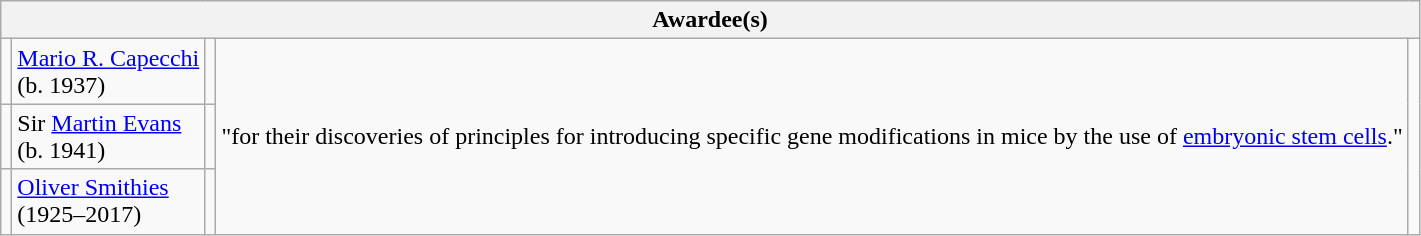<table class="wikitable">
<tr>
<th colspan="5">Awardee(s)</th>
</tr>
<tr>
<td></td>
<td><a href='#'>Mario R. Capecchi</a><br>(b. 1937)</td>
<td><br></td>
<td rowspan="3">"for their discoveries of principles for introducing specific gene modifications in mice by the use of <a href='#'>embryonic stem cells</a>."</td>
<td rowspan="3"></td>
</tr>
<tr>
<td></td>
<td>Sir <a href='#'>Martin Evans</a><br>(b. 1941)</td>
<td></td>
</tr>
<tr>
<td></td>
<td><a href='#'>Oliver Smithies</a><br>(1925–2017)</td>
<td><br></td>
</tr>
</table>
